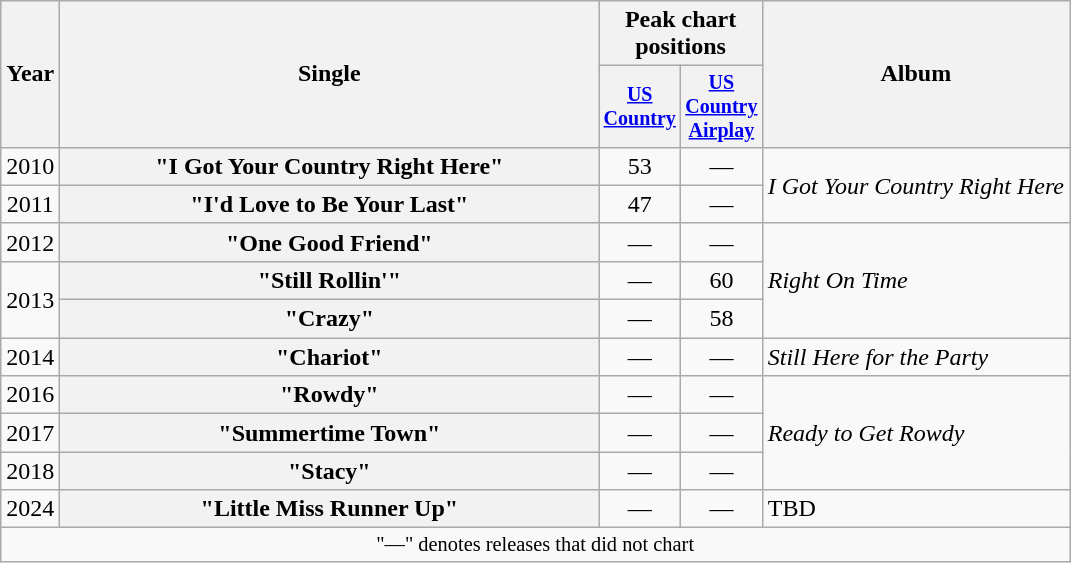<table class="wikitable plainrowheaders" style="text-align:center;">
<tr>
<th rowspan="2">Year</th>
<th rowspan="2" style="width:22em;">Single</th>
<th colspan="2">Peak chart<br>positions</th>
<th rowspan="2">Album</th>
</tr>
<tr style="font-size:smaller;">
<th width="45"><a href='#'>US Country</a><br></th>
<th width="45"><a href='#'>US Country Airplay</a></th>
</tr>
<tr>
<td>2010</td>
<th scope="row">"I Got Your Country Right Here"</th>
<td>53</td>
<td>—</td>
<td align="left" rowspan="2"><em>I Got Your Country Right Here</em></td>
</tr>
<tr>
<td>2011</td>
<th scope="row">"I'd Love to Be Your Last"</th>
<td>47</td>
<td>—</td>
</tr>
<tr>
<td>2012</td>
<th scope="row">"One Good Friend"</th>
<td>—</td>
<td>—</td>
<td align="left" rowspan="3"><em>Right On Time</em></td>
</tr>
<tr>
<td rowspan="2">2013</td>
<th scope="row">"Still Rollin'"</th>
<td>—</td>
<td>60</td>
</tr>
<tr>
<th scope="row">"Crazy"</th>
<td>—</td>
<td>58</td>
</tr>
<tr>
<td>2014</td>
<th scope="row">"Chariot"</th>
<td>—</td>
<td>—</td>
<td align="left"><em>Still Here for the Party</em></td>
</tr>
<tr>
<td>2016</td>
<th scope="row">"Rowdy"</th>
<td>—</td>
<td>—</td>
<td align="left" rowspan="3"><em>Ready to Get Rowdy</em></td>
</tr>
<tr>
<td>2017</td>
<th scope="row">"Summertime Town"</th>
<td>—</td>
<td>—</td>
</tr>
<tr>
<td>2018</td>
<th scope="row">"Stacy"</th>
<td>—</td>
<td>—</td>
</tr>
<tr>
<td>2024</td>
<th scope="row">"Little Miss Runner Up"</th>
<td>—</td>
<td>—</td>
<td align="left">TBD</td>
</tr>
<tr>
<td colspan="5" style="font-size:85%">"—" denotes releases that did not chart</td>
</tr>
</table>
